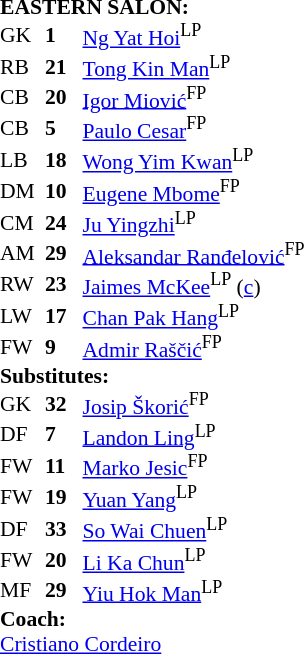<table style="font-size: 90%" cellspacing="0" cellpadding="0">
<tr>
<td colspan="4"><strong>EASTERN SALON:</strong></td>
</tr>
<tr>
<th width="30"></th>
<th width="25"></th>
</tr>
<tr>
<td>GK</td>
<td><strong>1</strong></td>
<td> <a href='#'>Ng Yat Hoi</a><sup>LP</sup></td>
<td></td>
<td></td>
</tr>
<tr>
<td>RB</td>
<td><strong>21</strong></td>
<td> <a href='#'>Tong Kin Man</a><sup>LP</sup></td>
<td></td>
<td></td>
</tr>
<tr>
<td>CB</td>
<td><strong>20</strong></td>
<td> <a href='#'>Igor Miović</a><sup>FP</sup></td>
<td></td>
<td></td>
</tr>
<tr>
<td>CB</td>
<td><strong>5</strong></td>
<td> <a href='#'>Paulo Cesar</a><sup>FP</sup></td>
<td></td>
<td></td>
</tr>
<tr>
<td>LB</td>
<td><strong>18</strong></td>
<td> <a href='#'>Wong Yim Kwan</a><sup>LP</sup></td>
<td></td>
<td></td>
</tr>
<tr>
<td>DM</td>
<td><strong>10</strong></td>
<td> <a href='#'>Eugene Mbome</a><sup>FP</sup></td>
<td></td>
<td></td>
</tr>
<tr>
<td>CM</td>
<td><strong>24</strong></td>
<td> <a href='#'>Ju Yingzhi</a><sup>LP</sup></td>
<td></td>
<td></td>
</tr>
<tr>
<td>AM</td>
<td><strong>29</strong></td>
<td> <a href='#'>Aleksandar Ranđelović</a><sup>FP</sup></td>
<td></td>
<td></td>
</tr>
<tr>
<td>RW</td>
<td><strong>23</strong></td>
<td> <a href='#'>Jaimes McKee</a><sup>LP</sup> (<a href='#'>c</a>)</td>
<td></td>
<td></td>
</tr>
<tr>
<td>LW</td>
<td><strong>17</strong></td>
<td> <a href='#'>Chan Pak Hang</a><sup>LP</sup></td>
<td></td>
<td></td>
</tr>
<tr>
<td>FW</td>
<td><strong>9</strong></td>
<td> <a href='#'>Admir Raščić</a><sup>FP</sup></td>
<td></td>
<td></td>
</tr>
<tr>
<td colspan=4><strong>Substitutes:</strong></td>
</tr>
<tr>
<td>GK</td>
<td><strong>32</strong></td>
<td> <a href='#'>Josip Škorić</a><sup>FP</sup></td>
<td></td>
<td></td>
</tr>
<tr>
<td>DF</td>
<td><strong>7</strong></td>
<td> <a href='#'>Landon Ling</a><sup>LP</sup></td>
<td></td>
<td></td>
</tr>
<tr>
<td>FW</td>
<td><strong>11</strong></td>
<td> <a href='#'>Marko Jesic</a><sup>FP</sup></td>
<td></td>
<td></td>
</tr>
<tr>
<td>FW</td>
<td><strong>19</strong></td>
<td> <a href='#'>Yuan Yang</a><sup>LP</sup></td>
<td></td>
<td></td>
</tr>
<tr>
<td>DF</td>
<td><strong>33</strong></td>
<td> <a href='#'>So Wai Chuen</a><sup>LP</sup></td>
<td></td>
<td></td>
</tr>
<tr>
<td>FW</td>
<td><strong>20</strong></td>
<td> <a href='#'>Li Ka Chun</a><sup>LP</sup></td>
<td></td>
<td></td>
</tr>
<tr>
<td>MF</td>
<td><strong>29</strong></td>
<td> <a href='#'>Yiu Hok Man</a><sup>LP</sup></td>
<td></td>
<td></td>
</tr>
<tr>
<td colspan=4><strong>Coach:</strong></td>
</tr>
<tr>
<td colspan="4"> <a href='#'>Cristiano Cordeiro</a></td>
</tr>
</table>
